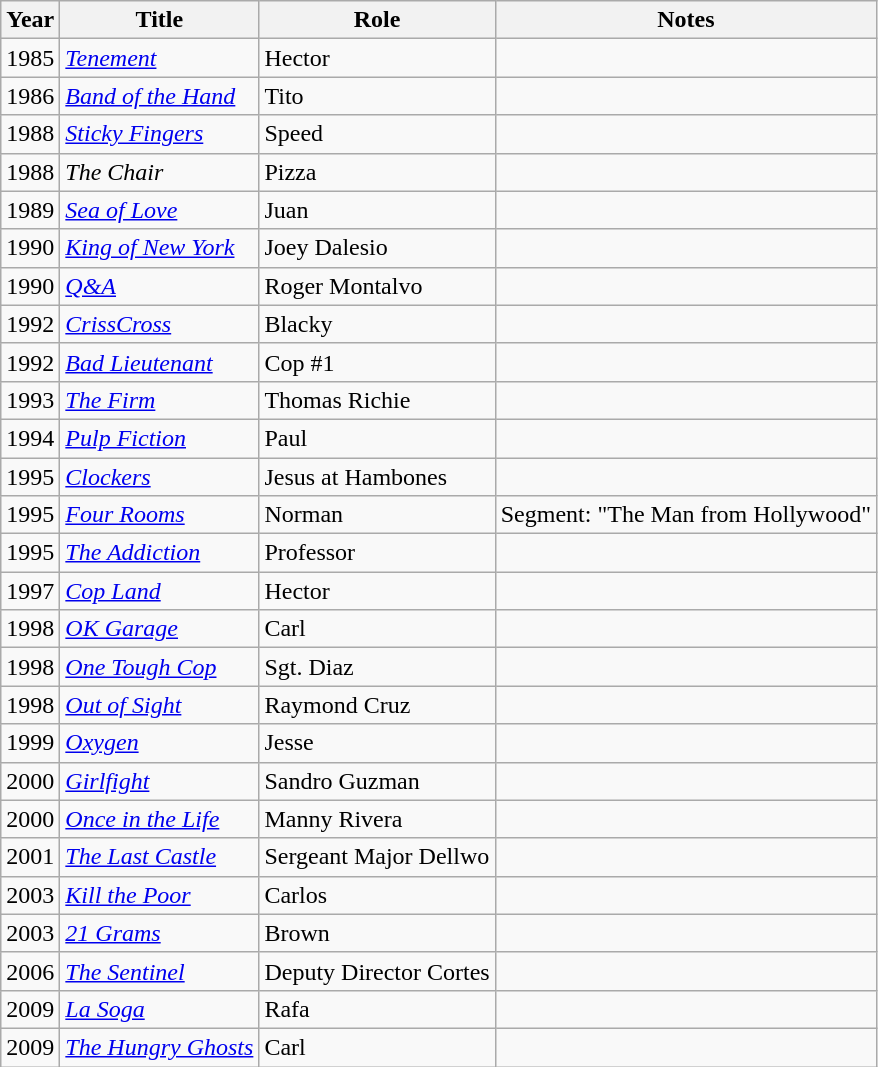<table class="wikitable plainrowheaders sortable">
<tr>
<th scope="col">Year</th>
<th scope="col">Title</th>
<th scope="col">Role</th>
<th class="unsortable">Notes</th>
</tr>
<tr>
<td>1985</td>
<td><em><a href='#'>Tenement</a></em></td>
<td>Hector</td>
<td></td>
</tr>
<tr>
<td>1986</td>
<td><em><a href='#'>Band of the Hand</a></em></td>
<td>Tito</td>
<td></td>
</tr>
<tr>
<td>1988</td>
<td><em><a href='#'>Sticky Fingers</a></em></td>
<td>Speed</td>
<td></td>
</tr>
<tr>
<td>1988</td>
<td><em>The Chair</em></td>
<td>Pizza</td>
<td></td>
</tr>
<tr>
<td>1989</td>
<td><em><a href='#'>Sea of Love</a></em></td>
<td>Juan</td>
<td></td>
</tr>
<tr>
<td>1990</td>
<td><em><a href='#'>King of New York</a></em></td>
<td>Joey Dalesio</td>
<td></td>
</tr>
<tr>
<td>1990</td>
<td><em><a href='#'>Q&A</a></em></td>
<td>Roger Montalvo</td>
<td></td>
</tr>
<tr>
<td>1992</td>
<td><em><a href='#'>CrissCross</a></em></td>
<td>Blacky</td>
<td></td>
</tr>
<tr>
<td>1992</td>
<td><em><a href='#'>Bad Lieutenant</a></em></td>
<td>Cop #1</td>
<td></td>
</tr>
<tr>
<td>1993</td>
<td><em><a href='#'>The Firm</a></em></td>
<td>Thomas Richie</td>
<td></td>
</tr>
<tr>
<td>1994</td>
<td><em><a href='#'>Pulp Fiction</a></em></td>
<td>Paul</td>
<td></td>
</tr>
<tr>
<td>1995</td>
<td><em><a href='#'>Clockers</a></em></td>
<td>Jesus at Hambones</td>
<td></td>
</tr>
<tr>
<td>1995</td>
<td><em><a href='#'>Four Rooms</a></em></td>
<td>Norman</td>
<td>Segment: "The Man from Hollywood"</td>
</tr>
<tr>
<td>1995</td>
<td><em><a href='#'>The Addiction</a></em></td>
<td>Professor</td>
<td></td>
</tr>
<tr>
<td>1997</td>
<td><em><a href='#'>Cop Land</a></em></td>
<td>Hector</td>
<td></td>
</tr>
<tr>
<td>1998</td>
<td><em><a href='#'>OK Garage</a></em></td>
<td>Carl</td>
<td></td>
</tr>
<tr>
<td>1998</td>
<td><em><a href='#'>One Tough Cop</a></em></td>
<td>Sgt. Diaz</td>
<td></td>
</tr>
<tr>
<td>1998</td>
<td><em><a href='#'>Out of Sight</a></em></td>
<td>Raymond Cruz</td>
<td></td>
</tr>
<tr>
<td>1999</td>
<td><em><a href='#'>Oxygen</a></em></td>
<td>Jesse</td>
<td></td>
</tr>
<tr>
<td>2000</td>
<td><em><a href='#'>Girlfight</a></em></td>
<td>Sandro Guzman</td>
<td></td>
</tr>
<tr>
<td>2000</td>
<td><em><a href='#'>Once in the Life</a></em></td>
<td>Manny Rivera</td>
<td></td>
</tr>
<tr>
<td>2001</td>
<td><em><a href='#'>The Last Castle</a></em></td>
<td>Sergeant Major Dellwo</td>
<td></td>
</tr>
<tr>
<td>2003</td>
<td><em><a href='#'>Kill the Poor</a></em></td>
<td>Carlos</td>
<td></td>
</tr>
<tr>
<td>2003</td>
<td><em><a href='#'>21 Grams</a></em></td>
<td>Brown</td>
<td></td>
</tr>
<tr>
<td>2006</td>
<td><em><a href='#'>The Sentinel</a></em></td>
<td>Deputy Director Cortes</td>
<td></td>
</tr>
<tr>
<td>2009</td>
<td><em><a href='#'>La Soga</a></em></td>
<td>Rafa</td>
<td></td>
</tr>
<tr>
<td>2009</td>
<td><em><a href='#'>The Hungry Ghosts</a></em></td>
<td>Carl</td>
<td></td>
</tr>
</table>
